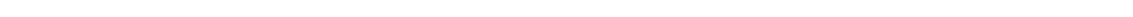<table style="width:88%; text-align:center;">
<tr style="color:white;">
<td style="background:"><strong>19</strong></td>
<td style="background:"><strong>10</strong></td>
<td style="background:"><strong>21</strong></td>
</tr>
<tr>
<td></td>
<td></td>
<td></td>
</tr>
</table>
